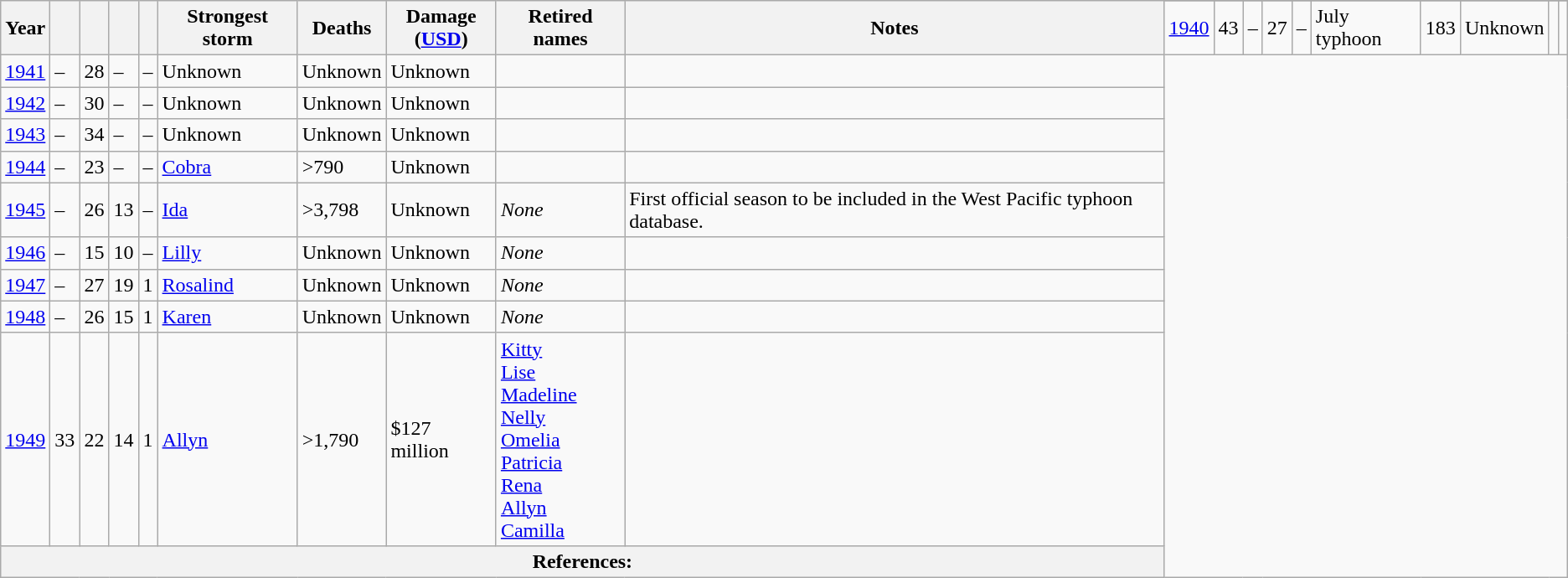<table class="wikitable sortable">
<tr>
<th rowspan=2>Year</th>
<th rowspan=2></th>
<th rowspan=2></th>
<th rowspan=2></th>
<th rowspan=2></th>
<th rowspan=2>Strongest storm</th>
<th rowspan=2>Deaths</th>
<th rowspan=2>Damage <br> (<a href='#'>USD</a>)</th>
<th rowspan=2>Retired names</th>
<th rowspan=2>Notes</th>
</tr>
<tr>
<td><a href='#'>1940</a></td>
<td>43</td>
<td>–</td>
<td>27</td>
<td>–</td>
<td> July typhoon</td>
<td>183</td>
<td>Unknown</td>
<td></td>
<td></td>
</tr>
<tr>
<td><a href='#'>1941</a></td>
<td>–</td>
<td>28</td>
<td>–</td>
<td>–</td>
<td> Unknown</td>
<td>Unknown</td>
<td>Unknown</td>
<td></td>
<td></td>
</tr>
<tr>
<td><a href='#'>1942</a></td>
<td>–</td>
<td>30</td>
<td>–</td>
<td>–</td>
<td> Unknown</td>
<td>Unknown</td>
<td>Unknown</td>
<td></td>
<td></td>
</tr>
<tr>
<td><a href='#'>1943</a></td>
<td>–</td>
<td>34</td>
<td>–</td>
<td>–</td>
<td> Unknown</td>
<td>Unknown</td>
<td>Unknown</td>
<td></td>
<td></td>
</tr>
<tr>
<td><a href='#'>1944</a></td>
<td>–</td>
<td>23</td>
<td>–</td>
<td>–</td>
<td> <a href='#'>Cobra</a></td>
<td>>790</td>
<td>Unknown</td>
<td></td>
<td></td>
</tr>
<tr>
<td><a href='#'>1945</a></td>
<td>–</td>
<td>26</td>
<td>13</td>
<td>–</td>
<td> <a href='#'>Ida</a></td>
<td>>3,798</td>
<td>Unknown</td>
<td><em>None</em></td>
<td>First official season to be included in the West Pacific typhoon database.</td>
</tr>
<tr>
<td><a href='#'>1946</a></td>
<td>–</td>
<td>15</td>
<td>10</td>
<td>–</td>
<td> <a href='#'>Lilly</a></td>
<td>Unknown</td>
<td>Unknown</td>
<td><em>None</em></td>
<td></td>
</tr>
<tr>
<td><a href='#'>1947</a></td>
<td>–</td>
<td>27</td>
<td>19</td>
<td>1</td>
<td> <a href='#'>Rosalind</a></td>
<td>Unknown</td>
<td>Unknown</td>
<td><em>None</em></td>
<td></td>
</tr>
<tr>
<td><a href='#'>1948</a></td>
<td>–</td>
<td>26</td>
<td>15</td>
<td>1</td>
<td> <a href='#'>Karen</a></td>
<td>Unknown</td>
<td>Unknown</td>
<td><em>None</em></td>
<td></td>
</tr>
<tr>
<td><a href='#'>1949</a></td>
<td>33</td>
<td>22</td>
<td>14</td>
<td>1</td>
<td> <a href='#'>Allyn</a></td>
<td>>1,790</td>
<td>$127 million</td>
<td> <a href='#'>Kitty</a><br> <a href='#'>Lise</a><br> <a href='#'>Madeline</a><br> <a href='#'>Nelly</a><br> <a href='#'>Omelia</a><br> <a href='#'>Patricia</a><br> <a href='#'>Rena</a><br> <a href='#'>Allyn</a><br> <a href='#'>Camilla</a></td>
<td></td>
</tr>
<tr>
<th colspan=10>References:</th>
</tr>
</table>
